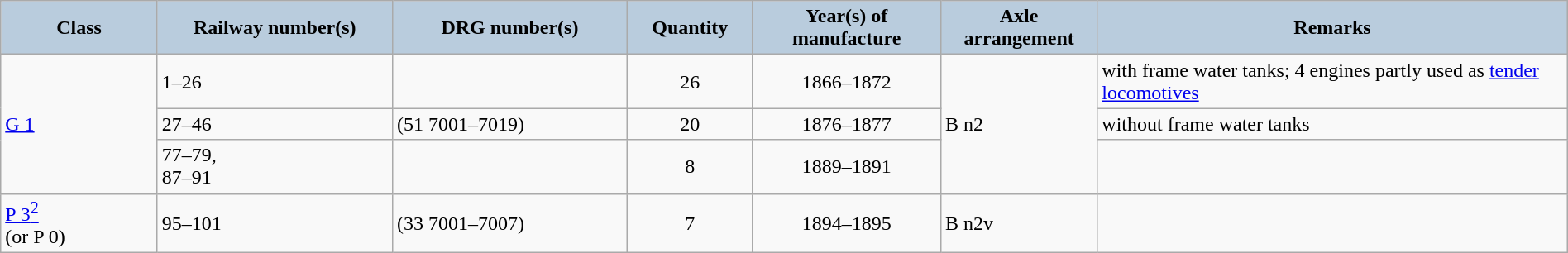<table class="wikitable"  width="100%">
<tr>
<th style="background:#b9ccdd" width="10%">Class</th>
<th style="background:#b9ccdd" width="15%">Railway number(s)</th>
<th style="background:#b9ccdd" width="15%">DRG number(s)</th>
<th style="background:#b9ccdd" width="8%">Quantity</th>
<th style="background:#b9ccdd" width="12%">Year(s) of manufacture</th>
<th style="background:#b9ccdd" width="10%">Axle arrangement</th>
<th style="background:#b9ccdd" width="30%">Remarks</th>
</tr>
<tr>
<td rowspan="3"><a href='#'>G 1</a></td>
<td>1–26</td>
<td></td>
<td align="center">26</td>
<td align="center">1866–1872</td>
<td rowspan="3">B n2</td>
<td>with frame water tanks; 4 engines partly used as <a href='#'>tender locomotives</a></td>
</tr>
<tr>
<td>27–46</td>
<td>(51 7001–7019)</td>
<td align="center">20</td>
<td align="center">1876–1877</td>
<td>without frame water tanks</td>
</tr>
<tr>
<td>77–79, <br>87–91</td>
<td></td>
<td align="center">8</td>
<td align="center">1889–1891</td>
<td></td>
</tr>
<tr>
<td><a href='#'>P 3<sup>2</sup></a> <br>(or P 0)</td>
<td>95–101</td>
<td>(33 7001–7007)</td>
<td align="center">7</td>
<td align="center">1894–1895</td>
<td>B n2v</td>
<td></td>
</tr>
</table>
